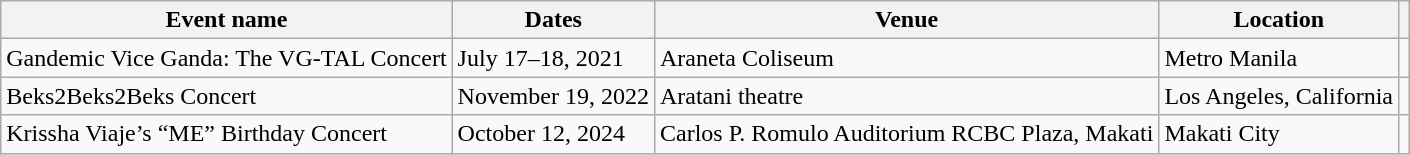<table class="wikitable">
<tr>
<th>Event name</th>
<th>Dates</th>
<th>Venue</th>
<th>Location</th>
<th></th>
</tr>
<tr>
<td>Gandemic Vice Ganda: The VG-TAL Concert</td>
<td>July 17–18, 2021</td>
<td>Araneta Coliseum</td>
<td>Metro Manila</td>
<td></td>
</tr>
<tr>
<td>Beks2Beks2Beks Concert</td>
<td>November 19, 2022</td>
<td>Aratani theatre</td>
<td>Los Angeles, California</td>
<td></td>
</tr>
<tr>
<td>Krissha Viaje’s “ME” Birthday Concert</td>
<td>October 12, 2024</td>
<td>Carlos P. Romulo Auditorium RCBC Plaza, Makati</td>
<td>Makati City</td>
<td></td>
</tr>
</table>
